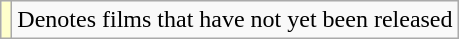<table class="wikitable">
<tr>
<td style="background:#ffc;"></td>
<td>Denotes films that have not yet been released</td>
</tr>
</table>
